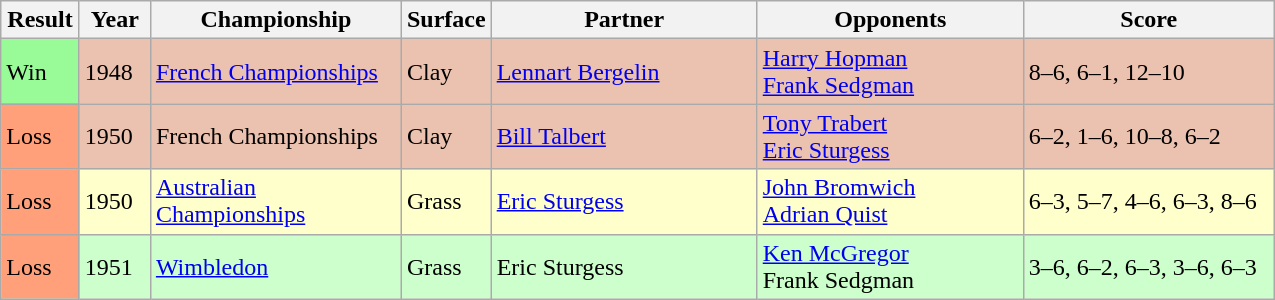<table class="sortable wikitable">
<tr>
<th style="width:45px">Result</th>
<th style="width:40px">Year</th>
<th style="width:160px">Championship</th>
<th style="width:50px">Surface</th>
<th style="width:170px">Partner</th>
<th style="width:170px">Opponents</th>
<th style="width:160px" class="unsortable">Score</th>
</tr>
<tr style="background:#ebc2af;">
<td style="background:#98fb98;">Win</td>
<td>1948</td>
<td><a href='#'>French Championships</a></td>
<td>Clay</td>
<td> <a href='#'>Lennart Bergelin</a></td>
<td> <a href='#'>Harry Hopman</a><br> <a href='#'>Frank Sedgman</a></td>
<td>8–6, 6–1, 12–10</td>
</tr>
<tr style="background:#ebc2af;">
<td style="background:#ffa07a;">Loss</td>
<td>1950</td>
<td>French Championships</td>
<td>Clay</td>
<td> <a href='#'>Bill Talbert</a></td>
<td> <a href='#'>Tony Trabert</a><br> <a href='#'>Eric Sturgess</a></td>
<td>6–2, 1–6, 10–8, 6–2</td>
</tr>
<tr bgcolor="#FFFFCC">
<td style="background:#ffa07a;">Loss</td>
<td>1950</td>
<td><a href='#'>Australian Championships</a></td>
<td>Grass</td>
<td> <a href='#'>Eric Sturgess</a></td>
<td> <a href='#'>John Bromwich</a><br> <a href='#'>Adrian Quist</a></td>
<td>6–3, 5–7, 4–6, 6–3, 8–6</td>
</tr>
<tr style="background:#cfc;">
<td style="background:#ffa07a;">Loss</td>
<td>1951</td>
<td><a href='#'>Wimbledon</a></td>
<td>Grass</td>
<td> Eric Sturgess</td>
<td> <a href='#'>Ken McGregor</a><br> Frank Sedgman</td>
<td>3–6, 6–2, 6–3, 3–6, 6–3</td>
</tr>
</table>
